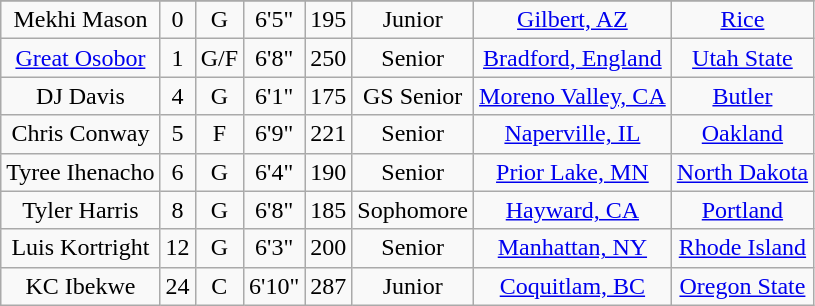<table class="wikitable sortable" style="text-align: center">
<tr align=center>
</tr>
<tr>
<td>Mekhi Mason</td>
<td>0</td>
<td>G</td>
<td>6'5"</td>
<td>195</td>
<td>Junior</td>
<td><a href='#'>Gilbert, AZ</a></td>
<td><a href='#'>Rice</a></td>
</tr>
<tr>
<td><a href='#'>Great Osobor</a></td>
<td>1</td>
<td>G/F</td>
<td>6'8"</td>
<td>250</td>
<td>Senior</td>
<td><a href='#'>Bradford, England</a></td>
<td><a href='#'>Utah State</a></td>
</tr>
<tr>
<td>DJ Davis</td>
<td>4</td>
<td>G</td>
<td>6'1"</td>
<td>175</td>
<td>GS Senior</td>
<td><a href='#'>Moreno Valley, CA</a></td>
<td><a href='#'>Butler</a></td>
</tr>
<tr>
<td>Chris Conway</td>
<td>5</td>
<td>F</td>
<td>6'9"</td>
<td>221</td>
<td>Senior</td>
<td><a href='#'>Naperville, IL</a></td>
<td><a href='#'>Oakland</a></td>
</tr>
<tr>
<td>Tyree Ihenacho</td>
<td>6</td>
<td>G</td>
<td>6'4"</td>
<td>190</td>
<td>Senior</td>
<td><a href='#'>Prior Lake, MN</a></td>
<td><a href='#'>North Dakota</a></td>
</tr>
<tr>
<td>Tyler Harris</td>
<td>8</td>
<td>G</td>
<td>6'8"</td>
<td>185</td>
<td>Sophomore</td>
<td><a href='#'>Hayward, CA</a></td>
<td><a href='#'>Portland</a></td>
</tr>
<tr>
<td>Luis Kortright</td>
<td>12</td>
<td>G</td>
<td>6'3"</td>
<td>200</td>
<td>Senior</td>
<td><a href='#'>Manhattan, NY</a></td>
<td><a href='#'>Rhode Island</a></td>
</tr>
<tr>
<td>KC Ibekwe</td>
<td>24</td>
<td>C</td>
<td>6'10"</td>
<td>287</td>
<td>Junior</td>
<td><a href='#'>Coquitlam, BC</a></td>
<td><a href='#'>Oregon State</a></td>
</tr>
</table>
